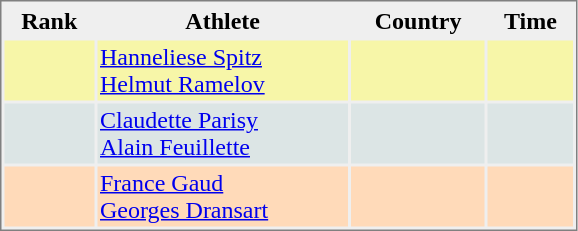<table style="border-style:solid;border-width:1px;border-color:#808080;background-color:#EFEFEF" cellspacing="2" cellpadding="2" width="385px">
<tr bgcolor="#EFEFEF">
<th>Rank</th>
<th>Athlete</th>
<th>Country</th>
<th>Time</th>
</tr>
<tr bgcolor="#F7F6A8">
<td align=center></td>
<td><a href='#'>Hanneliese Spitz</a><br><a href='#'>Helmut Ramelov</a></td>
<td></td>
<td align="right"></td>
</tr>
<tr bgcolor="#DCE5E5">
<td align=center></td>
<td><a href='#'>Claudette Parisy</a><br><a href='#'>Alain Feuillette</a></td>
<td></td>
<td align="right"></td>
</tr>
<tr bgcolor="#FFDAB9">
<td align=center></td>
<td><a href='#'>France Gaud</a><br><a href='#'>Georges Dransart</a></td>
<td></td>
<td align="right"></td>
</tr>
</table>
